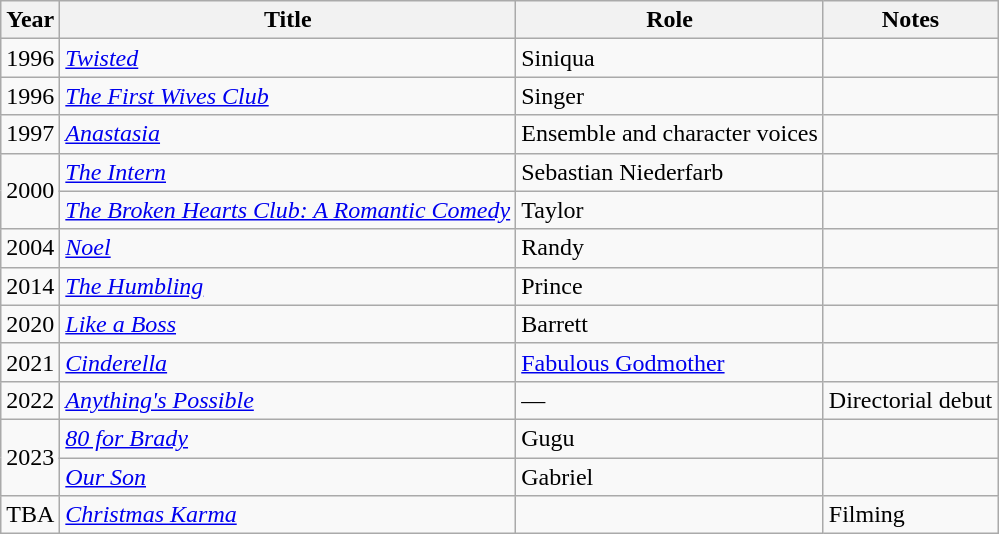<table class="wikitable sortable">
<tr>
<th>Year</th>
<th>Title</th>
<th>Role</th>
<th>Notes</th>
</tr>
<tr>
<td>1996</td>
<td><em><a href='#'>Twisted</a></em></td>
<td>Siniqua</td>
<td></td>
</tr>
<tr>
<td>1996</td>
<td><em><a href='#'>The First Wives Club</a></em></td>
<td>Singer</td>
<td></td>
</tr>
<tr>
<td>1997</td>
<td><em><a href='#'>Anastasia</a></em></td>
<td>Ensemble and character voices</td>
<td></td>
</tr>
<tr>
<td rowspan="2">2000</td>
<td><em><a href='#'>The Intern</a></em></td>
<td>Sebastian Niederfarb</td>
<td></td>
</tr>
<tr>
<td><em><a href='#'>The Broken Hearts Club: A Romantic Comedy</a></em></td>
<td>Taylor</td>
<td></td>
</tr>
<tr>
<td>2004</td>
<td><em><a href='#'>Noel</a></em></td>
<td>Randy</td>
<td></td>
</tr>
<tr>
<td>2014</td>
<td><em><a href='#'>The Humbling</a></em></td>
<td>Prince</td>
<td></td>
</tr>
<tr>
<td>2020</td>
<td><em><a href='#'>Like a Boss</a></em></td>
<td>Barrett</td>
<td></td>
</tr>
<tr>
<td>2021</td>
<td><em><a href='#'>Cinderella</a></em></td>
<td><a href='#'>Fabulous Godmother</a></td>
<td></td>
</tr>
<tr>
<td>2022</td>
<td><em><a href='#'>Anything's Possible</a></em></td>
<td>—</td>
<td>Directorial debut</td>
</tr>
<tr>
<td rowspan="2">2023</td>
<td><em><a href='#'>80 for Brady</a></em></td>
<td>Gugu</td>
<td></td>
</tr>
<tr>
<td><em><a href='#'>Our Son</a></em></td>
<td>Gabriel</td>
<td></td>
</tr>
<tr>
<td>TBA</td>
<td><em><a href='#'>Christmas Karma</a></em></td>
<td></td>
<td>Filming</td>
</tr>
</table>
